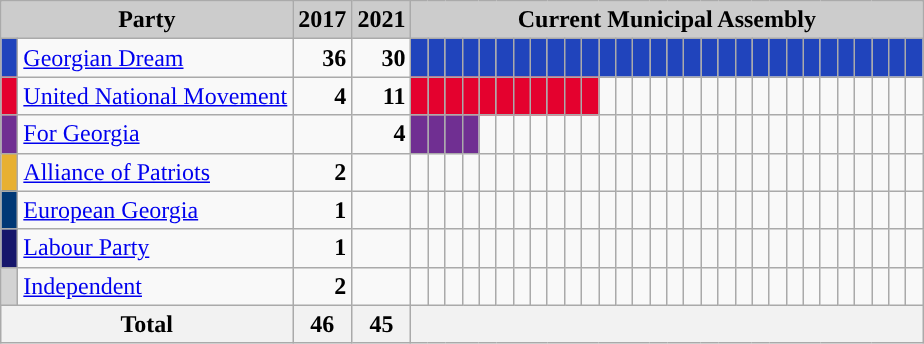<table class="wikitable">
<tr>
<th style="background:#ccc" colspan="2">Party</th>
<th style="background:#ccc">2017</th>
<th style="background:#ccc">2021</th>
<th style="background:#ccc" colspan="45">Current Municipal Assembly</th>
</tr>
<tr>
<td style="background-color: #2044BC"> </td>
<td><a href='#'>Georgian Dream</a></td>
<td style="text-align: right"><strong>36</strong></td>
<td style="text-align: right"><strong>30</strong></td>
<td style="background-color: #2044BC"> </td>
<td style="background-color: #2044BC"> </td>
<td style="background-color: #2044BC"> </td>
<td style="background-color: #2044BC"> </td>
<td style="background-color: #2044BC"> </td>
<td style="background-color: #2044BC"> </td>
<td style="background-color: #2044BC"> </td>
<td style="background-color: #2044BC"> </td>
<td style="background-color: #2044BC"> </td>
<td style="background-color: #2044BC"> </td>
<td style="background-color: #2044BC"> </td>
<td style="background-color: #2044BC"> </td>
<td style="background-color: #2044BC"> </td>
<td style="background-color: #2044BC"> </td>
<td style="background-color: #2044BC"> </td>
<td style="background-color: #2044BC"> </td>
<td style="background-color: #2044BC"> </td>
<td style="background-color: #2044BC"> </td>
<td style="background-color: #2044BC"> </td>
<td style="background-color: #2044BC"> </td>
<td style="background-color: #2044BC"> </td>
<td style="background-color: #2044BC"> </td>
<td style="background-color: #2044BC"> </td>
<td style="background-color: #2044BC"> </td>
<td style="background-color: #2044BC"> </td>
<td style="background-color: #2044BC"> </td>
<td style="background-color: #2044BC"> </td>
<td style="background-color: #2044BC"> </td>
<td style="background-color: #2044BC"> </td>
<td style="background-color: #2044BC"> </td>
</tr>
<tr>
<td style="background-color: #e4012e"> </td>
<td><a href='#'>United National Movement</a></td>
<td style="text-align: right"><strong>4</strong></td>
<td style="text-align: right"><strong>11</strong></td>
<td style="background-color: #e4012e"> </td>
<td style="background-color: #e4012e"> </td>
<td style="background-color: #e4012e"> </td>
<td style="background-color: #e4012e"> </td>
<td style="background-color: #e4012e"> </td>
<td style="background-color: #e4012e"> </td>
<td style="background-color: #e4012e"> </td>
<td style="background-color: #e4012e"> </td>
<td style="background-color: #e4012e"> </td>
<td style="background-color: #e4012e"> </td>
<td style="background-color: #e4012e"> </td>
<td></td>
<td></td>
<td></td>
<td></td>
<td></td>
<td></td>
<td></td>
<td></td>
<td></td>
<td></td>
<td></td>
<td></td>
<td></td>
<td></td>
<td></td>
<td></td>
<td></td>
<td></td>
<td></td>
</tr>
<tr>
<td style="background-color: #702F92"> </td>
<td><a href='#'>For Georgia</a></td>
<td></td>
<td style="text-align: right"><strong>4</strong></td>
<td style="background-color: #702F92"> </td>
<td style="background-color: #702F92"> </td>
<td style="background-color: #702F92"> </td>
<td style="background-color: #702F92"> </td>
<td></td>
<td></td>
<td></td>
<td></td>
<td></td>
<td></td>
<td></td>
<td></td>
<td></td>
<td></td>
<td></td>
<td></td>
<td></td>
<td></td>
<td></td>
<td></td>
<td></td>
<td></td>
<td></td>
<td></td>
<td></td>
<td></td>
<td></td>
<td></td>
<td></td>
<td></td>
</tr>
<tr>
<td style="background-color: #e7b031"> </td>
<td><a href='#'>Alliance of Patriots</a></td>
<td style="text-align: right"><strong>2</strong></td>
<td></td>
<td></td>
<td></td>
<td></td>
<td></td>
<td></td>
<td></td>
<td></td>
<td></td>
<td></td>
<td></td>
<td></td>
<td></td>
<td></td>
<td></td>
<td></td>
<td></td>
<td></td>
<td></td>
<td></td>
<td></td>
<td></td>
<td></td>
<td></td>
<td></td>
<td></td>
<td></td>
<td></td>
<td></td>
<td></td>
<td></td>
</tr>
<tr>
<td style="background-color: #003876"> </td>
<td><a href='#'>European Georgia</a></td>
<td style="text-align: right"><strong>1</strong></td>
<td></td>
<td></td>
<td></td>
<td></td>
<td></td>
<td></td>
<td></td>
<td></td>
<td></td>
<td></td>
<td></td>
<td></td>
<td></td>
<td></td>
<td></td>
<td></td>
<td></td>
<td></td>
<td></td>
<td></td>
<td></td>
<td></td>
<td></td>
<td></td>
<td></td>
<td></td>
<td></td>
<td></td>
<td></td>
<td></td>
<td></td>
</tr>
<tr>
<td style="background-color: #16166b"> </td>
<td><a href='#'>Labour Party</a></td>
<td style="text-align: right"><strong>1</strong></td>
<td></td>
<td></td>
<td></td>
<td></td>
<td></td>
<td></td>
<td></td>
<td></td>
<td></td>
<td></td>
<td></td>
<td></td>
<td></td>
<td></td>
<td></td>
<td></td>
<td></td>
<td></td>
<td></td>
<td></td>
<td></td>
<td></td>
<td></td>
<td></td>
<td></td>
<td></td>
<td></td>
<td></td>
<td></td>
<td></td>
<td></td>
</tr>
<tr>
<td style="background-color: lightgrey"> </td>
<td><a href='#'>Independent</a></td>
<td style="text-align: right"><strong>2</strong></td>
<td></td>
<td></td>
<td></td>
<td></td>
<td></td>
<td></td>
<td></td>
<td></td>
<td></td>
<td></td>
<td></td>
<td></td>
<td></td>
<td></td>
<td></td>
<td></td>
<td></td>
<td></td>
<td></td>
<td></td>
<td></td>
<td></td>
<td></td>
<td></td>
<td></td>
<td></td>
<td></td>
<td></td>
<td></td>
<td></td>
<td></td>
</tr>
<tr>
<th colspan=2>Total</th>
<th align=right>46</th>
<th align=right>45</th>
<th colspan=45> </th>
</tr>
</table>
